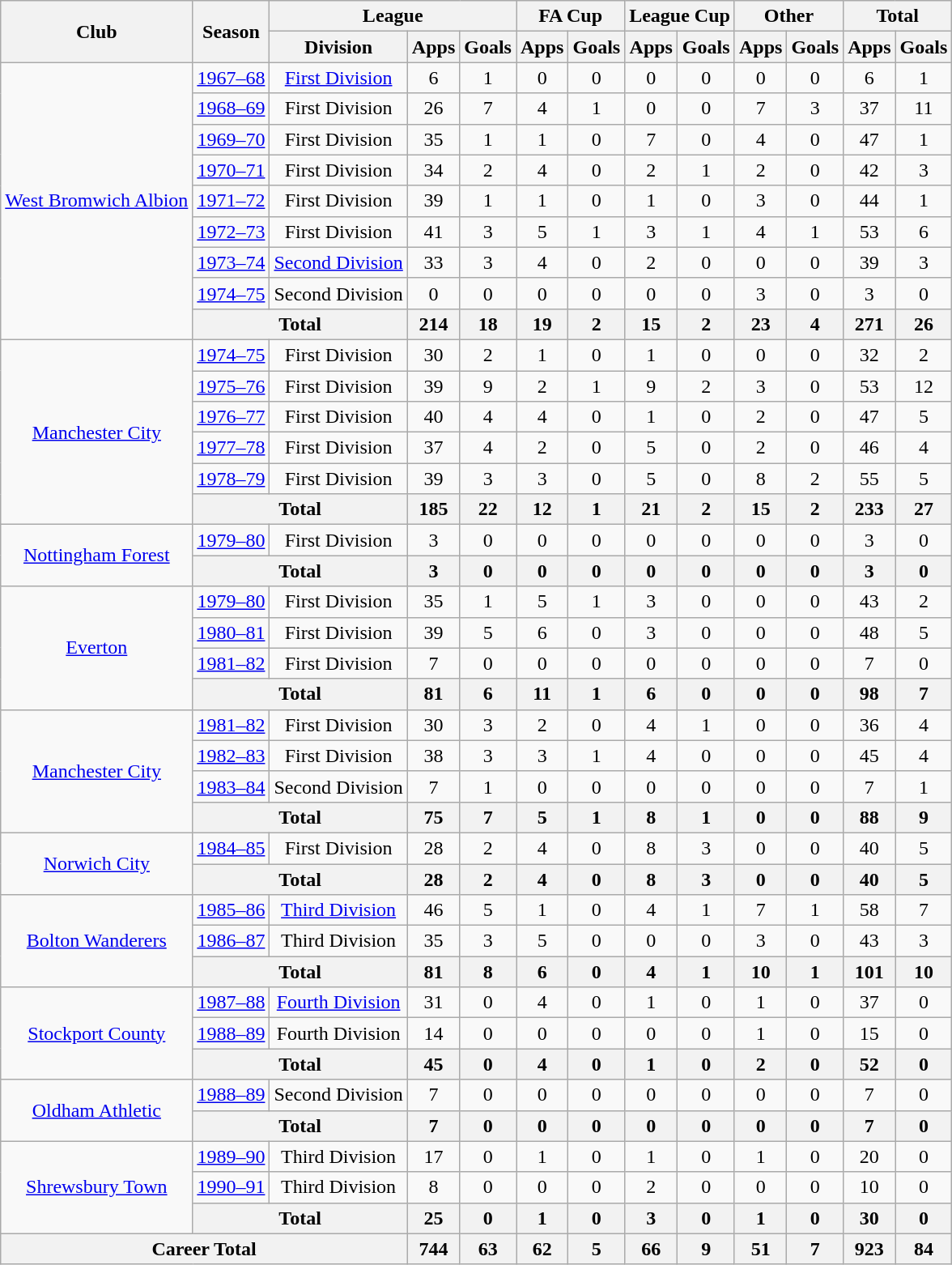<table class="wikitable" style="text-align: center;">
<tr>
<th rowspan="2">Club</th>
<th rowspan="2">Season</th>
<th colspan="3">League</th>
<th colspan="2">FA Cup</th>
<th colspan="2">League Cup</th>
<th colspan="2">Other</th>
<th colspan="2">Total</th>
</tr>
<tr>
<th>Division</th>
<th>Apps</th>
<th>Goals</th>
<th>Apps</th>
<th>Goals</th>
<th>Apps</th>
<th>Goals</th>
<th>Apps</th>
<th>Goals</th>
<th>Apps</th>
<th>Goals</th>
</tr>
<tr>
<td rowspan="9"><a href='#'>West Bromwich Albion</a></td>
<td><a href='#'>1967–68</a></td>
<td><a href='#'>First Division</a></td>
<td>6</td>
<td>1</td>
<td>0</td>
<td>0</td>
<td>0</td>
<td>0</td>
<td>0</td>
<td>0</td>
<td>6</td>
<td>1</td>
</tr>
<tr>
<td><a href='#'>1968–69</a></td>
<td>First Division</td>
<td>26</td>
<td>7</td>
<td>4</td>
<td>1</td>
<td>0</td>
<td>0</td>
<td>7</td>
<td>3</td>
<td>37</td>
<td>11</td>
</tr>
<tr>
<td><a href='#'>1969–70</a></td>
<td>First Division</td>
<td>35</td>
<td>1</td>
<td>1</td>
<td>0</td>
<td>7</td>
<td>0</td>
<td>4</td>
<td>0</td>
<td>47</td>
<td>1</td>
</tr>
<tr>
<td><a href='#'>1970–71</a></td>
<td>First Division</td>
<td>34</td>
<td>2</td>
<td>4</td>
<td>0</td>
<td>2</td>
<td>1</td>
<td>2</td>
<td>0</td>
<td>42</td>
<td>3</td>
</tr>
<tr>
<td><a href='#'>1971–72</a></td>
<td>First Division</td>
<td>39</td>
<td>1</td>
<td>1</td>
<td>0</td>
<td>1</td>
<td>0</td>
<td>3</td>
<td>0</td>
<td>44</td>
<td>1</td>
</tr>
<tr>
<td><a href='#'>1972–73</a></td>
<td>First Division</td>
<td>41</td>
<td>3</td>
<td>5</td>
<td>1</td>
<td>3</td>
<td>1</td>
<td>4</td>
<td>1</td>
<td>53</td>
<td>6</td>
</tr>
<tr>
<td><a href='#'>1973–74</a></td>
<td><a href='#'>Second Division</a></td>
<td>33</td>
<td>3</td>
<td>4</td>
<td>0</td>
<td>2</td>
<td>0</td>
<td>0</td>
<td>0</td>
<td>39</td>
<td>3</td>
</tr>
<tr>
<td><a href='#'>1974–75</a></td>
<td>Second Division</td>
<td>0</td>
<td>0</td>
<td>0</td>
<td>0</td>
<td>0</td>
<td>0</td>
<td>3</td>
<td>0</td>
<td>3</td>
<td>0</td>
</tr>
<tr>
<th colspan="2">Total</th>
<th>214</th>
<th>18</th>
<th>19</th>
<th>2</th>
<th>15</th>
<th>2</th>
<th>23</th>
<th>4</th>
<th>271</th>
<th>26</th>
</tr>
<tr>
<td rowspan="6"><a href='#'>Manchester City</a></td>
<td><a href='#'>1974–75</a></td>
<td>First Division</td>
<td>30</td>
<td>2</td>
<td>1</td>
<td>0</td>
<td>1</td>
<td>0</td>
<td>0</td>
<td>0</td>
<td>32</td>
<td>2</td>
</tr>
<tr>
<td><a href='#'>1975–76</a></td>
<td>First Division</td>
<td>39</td>
<td>9</td>
<td>2</td>
<td>1</td>
<td>9</td>
<td>2</td>
<td>3</td>
<td>0</td>
<td>53</td>
<td>12</td>
</tr>
<tr>
<td><a href='#'>1976–77</a></td>
<td>First Division</td>
<td>40</td>
<td>4</td>
<td>4</td>
<td>0</td>
<td>1</td>
<td>0</td>
<td>2</td>
<td>0</td>
<td>47</td>
<td>5</td>
</tr>
<tr>
<td><a href='#'>1977–78</a></td>
<td>First Division</td>
<td>37</td>
<td>4</td>
<td>2</td>
<td>0</td>
<td>5</td>
<td>0</td>
<td>2</td>
<td>0</td>
<td>46</td>
<td>4</td>
</tr>
<tr>
<td><a href='#'>1978–79</a></td>
<td>First Division</td>
<td>39</td>
<td>3</td>
<td>3</td>
<td>0</td>
<td>5</td>
<td>0</td>
<td>8</td>
<td>2</td>
<td>55</td>
<td>5</td>
</tr>
<tr>
<th colspan="2">Total</th>
<th>185</th>
<th>22</th>
<th>12</th>
<th>1</th>
<th>21</th>
<th>2</th>
<th>15</th>
<th>2</th>
<th>233</th>
<th>27</th>
</tr>
<tr>
<td rowspan="2"><a href='#'>Nottingham Forest</a></td>
<td><a href='#'>1979–80</a></td>
<td>First Division</td>
<td>3</td>
<td>0</td>
<td>0</td>
<td>0</td>
<td>0</td>
<td>0</td>
<td>0</td>
<td>0</td>
<td>3</td>
<td>0</td>
</tr>
<tr>
<th colspan="2">Total</th>
<th>3</th>
<th>0</th>
<th>0</th>
<th>0</th>
<th>0</th>
<th>0</th>
<th>0</th>
<th>0</th>
<th>3</th>
<th>0</th>
</tr>
<tr>
<td rowspan="4"><a href='#'>Everton</a></td>
<td><a href='#'>1979–80</a></td>
<td>First Division</td>
<td>35</td>
<td>1</td>
<td>5</td>
<td>1</td>
<td>3</td>
<td>0</td>
<td>0</td>
<td>0</td>
<td>43</td>
<td>2</td>
</tr>
<tr>
<td><a href='#'>1980–81</a></td>
<td>First Division</td>
<td>39</td>
<td>5</td>
<td>6</td>
<td>0</td>
<td>3</td>
<td>0</td>
<td>0</td>
<td>0</td>
<td>48</td>
<td>5</td>
</tr>
<tr>
<td><a href='#'>1981–82</a></td>
<td>First Division</td>
<td>7</td>
<td>0</td>
<td>0</td>
<td>0</td>
<td>0</td>
<td>0</td>
<td>0</td>
<td>0</td>
<td>7</td>
<td>0</td>
</tr>
<tr>
<th colspan="2">Total</th>
<th>81</th>
<th>6</th>
<th>11</th>
<th>1</th>
<th>6</th>
<th>0</th>
<th>0</th>
<th>0</th>
<th>98</th>
<th>7</th>
</tr>
<tr>
<td rowspan="4"><a href='#'>Manchester City</a></td>
<td><a href='#'>1981–82</a></td>
<td>First Division</td>
<td>30</td>
<td>3</td>
<td>2</td>
<td>0</td>
<td>4</td>
<td>1</td>
<td>0</td>
<td>0</td>
<td>36</td>
<td>4</td>
</tr>
<tr>
<td><a href='#'>1982–83</a></td>
<td>First Division</td>
<td>38</td>
<td>3</td>
<td>3</td>
<td>1</td>
<td>4</td>
<td>0</td>
<td>0</td>
<td>0</td>
<td>45</td>
<td>4</td>
</tr>
<tr>
<td><a href='#'>1983–84</a></td>
<td>Second Division</td>
<td>7</td>
<td>1</td>
<td>0</td>
<td>0</td>
<td>0</td>
<td>0</td>
<td>0</td>
<td>0</td>
<td>7</td>
<td>1</td>
</tr>
<tr>
<th colspan="2">Total</th>
<th>75</th>
<th>7</th>
<th>5</th>
<th>1</th>
<th>8</th>
<th>1</th>
<th>0</th>
<th>0</th>
<th>88</th>
<th>9</th>
</tr>
<tr>
<td rowspan="2"><a href='#'>Norwich City</a></td>
<td><a href='#'>1984–85</a></td>
<td>First Division</td>
<td>28</td>
<td>2</td>
<td>4</td>
<td>0</td>
<td>8</td>
<td>3</td>
<td>0</td>
<td>0</td>
<td>40</td>
<td>5</td>
</tr>
<tr>
<th colspan="2">Total</th>
<th>28</th>
<th>2</th>
<th>4</th>
<th>0</th>
<th>8</th>
<th>3</th>
<th>0</th>
<th>0</th>
<th>40</th>
<th>5</th>
</tr>
<tr>
<td rowspan="3"><a href='#'>Bolton Wanderers</a></td>
<td><a href='#'>1985–86</a></td>
<td><a href='#'>Third Division</a></td>
<td>46</td>
<td>5</td>
<td>1</td>
<td>0</td>
<td>4</td>
<td>1</td>
<td>7</td>
<td>1</td>
<td>58</td>
<td>7</td>
</tr>
<tr>
<td><a href='#'>1986–87</a></td>
<td>Third Division</td>
<td>35</td>
<td>3</td>
<td>5</td>
<td>0</td>
<td>0</td>
<td>0</td>
<td>3</td>
<td>0</td>
<td>43</td>
<td>3</td>
</tr>
<tr>
<th colspan="2">Total</th>
<th>81</th>
<th>8</th>
<th>6</th>
<th>0</th>
<th>4</th>
<th>1</th>
<th>10</th>
<th>1</th>
<th>101</th>
<th>10</th>
</tr>
<tr>
<td rowspan="3"><a href='#'>Stockport County</a></td>
<td><a href='#'>1987–88</a></td>
<td><a href='#'>Fourth Division</a></td>
<td>31</td>
<td>0</td>
<td>4</td>
<td>0</td>
<td>1</td>
<td>0</td>
<td>1</td>
<td>0</td>
<td>37</td>
<td>0</td>
</tr>
<tr>
<td><a href='#'>1988–89</a></td>
<td>Fourth Division</td>
<td>14</td>
<td>0</td>
<td>0</td>
<td>0</td>
<td>0</td>
<td>0</td>
<td>1</td>
<td>0</td>
<td>15</td>
<td>0</td>
</tr>
<tr>
<th colspan="2">Total</th>
<th>45</th>
<th>0</th>
<th>4</th>
<th>0</th>
<th>1</th>
<th>0</th>
<th>2</th>
<th>0</th>
<th>52</th>
<th>0</th>
</tr>
<tr>
<td rowspan="2"><a href='#'>Oldham Athletic</a></td>
<td><a href='#'>1988–89</a></td>
<td>Second Division</td>
<td>7</td>
<td>0</td>
<td>0</td>
<td>0</td>
<td>0</td>
<td>0</td>
<td>0</td>
<td>0</td>
<td>7</td>
<td>0</td>
</tr>
<tr>
<th colspan="2">Total</th>
<th>7</th>
<th>0</th>
<th>0</th>
<th>0</th>
<th>0</th>
<th>0</th>
<th>0</th>
<th>0</th>
<th>7</th>
<th>0</th>
</tr>
<tr>
<td rowspan="3"><a href='#'>Shrewsbury Town</a></td>
<td><a href='#'>1989–90</a></td>
<td>Third Division</td>
<td>17</td>
<td>0</td>
<td>1</td>
<td>0</td>
<td>1</td>
<td>0</td>
<td>1</td>
<td>0</td>
<td>20</td>
<td>0</td>
</tr>
<tr>
<td><a href='#'>1990–91</a></td>
<td>Third Division</td>
<td>8</td>
<td>0</td>
<td>0</td>
<td>0</td>
<td>2</td>
<td>0</td>
<td>0</td>
<td>0</td>
<td>10</td>
<td>0</td>
</tr>
<tr>
<th colspan="2">Total</th>
<th>25</th>
<th>0</th>
<th>1</th>
<th>0</th>
<th>3</th>
<th>0</th>
<th>1</th>
<th>0</th>
<th>30</th>
<th>0</th>
</tr>
<tr>
<th colspan="3">Career Total</th>
<th>744</th>
<th>63</th>
<th>62</th>
<th>5</th>
<th>66</th>
<th>9</th>
<th>51</th>
<th>7</th>
<th>923</th>
<th>84</th>
</tr>
</table>
